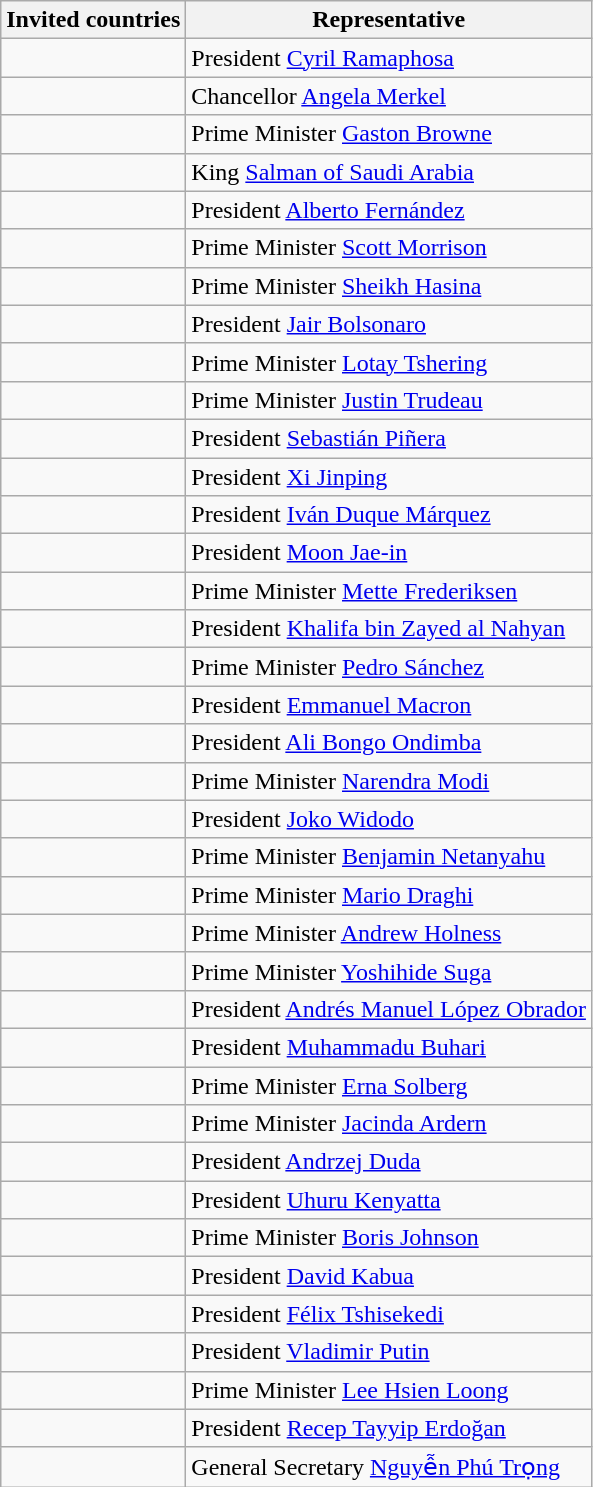<table class="wikitable">
<tr>
<th>Invited countries</th>
<th>Representative</th>
</tr>
<tr>
<td></td>
<td>President <a href='#'>Cyril Ramaphosa</a></td>
</tr>
<tr>
<td></td>
<td>Chancellor <a href='#'>Angela Merkel</a></td>
</tr>
<tr>
<td></td>
<td>Prime Minister <a href='#'>Gaston Browne</a></td>
</tr>
<tr>
<td></td>
<td>King <a href='#'>Salman of Saudi Arabia</a></td>
</tr>
<tr>
<td></td>
<td>President <a href='#'>Alberto Fernández</a></td>
</tr>
<tr>
<td></td>
<td>Prime Minister <a href='#'>Scott Morrison</a></td>
</tr>
<tr>
<td></td>
<td>Prime Minister <a href='#'>Sheikh Hasina</a></td>
</tr>
<tr>
<td></td>
<td>President <a href='#'>Jair Bolsonaro</a></td>
</tr>
<tr>
<td></td>
<td>Prime Minister <a href='#'>Lotay Tshering</a></td>
</tr>
<tr>
<td></td>
<td>Prime Minister <a href='#'>Justin Trudeau</a></td>
</tr>
<tr>
<td></td>
<td>President <a href='#'>Sebastián Piñera</a></td>
</tr>
<tr>
<td></td>
<td>President <a href='#'>Xi Jinping</a></td>
</tr>
<tr>
<td></td>
<td>President <a href='#'>Iván Duque Márquez</a></td>
</tr>
<tr>
<td></td>
<td>President <a href='#'>Moon Jae-in</a></td>
</tr>
<tr>
<td></td>
<td>Prime Minister <a href='#'>Mette Frederiksen</a></td>
</tr>
<tr>
<td></td>
<td>President <a href='#'>Khalifa bin Zayed al Nahyan</a></td>
</tr>
<tr>
<td></td>
<td>Prime Minister <a href='#'>Pedro Sánchez</a></td>
</tr>
<tr>
<td></td>
<td>President <a href='#'>Emmanuel Macron</a></td>
</tr>
<tr>
<td></td>
<td>President <a href='#'>Ali Bongo Ondimba</a></td>
</tr>
<tr>
<td></td>
<td>Prime Minister <a href='#'>Narendra Modi</a></td>
</tr>
<tr>
<td></td>
<td>President <a href='#'>Joko Widodo</a></td>
</tr>
<tr>
<td></td>
<td>Prime Minister <a href='#'>Benjamin Netanyahu</a></td>
</tr>
<tr>
<td></td>
<td>Prime Minister <a href='#'>Mario Draghi</a></td>
</tr>
<tr>
<td></td>
<td>Prime Minister <a href='#'>Andrew Holness</a></td>
</tr>
<tr>
<td></td>
<td>Prime Minister <a href='#'>Yoshihide Suga</a></td>
</tr>
<tr>
<td></td>
<td>President <a href='#'>Andrés Manuel López Obrador</a></td>
</tr>
<tr>
<td></td>
<td>President <a href='#'>Muhammadu Buhari</a></td>
</tr>
<tr>
<td></td>
<td>Prime Minister <a href='#'>Erna Solberg</a></td>
</tr>
<tr>
<td></td>
<td>Prime Minister <a href='#'>Jacinda Ardern</a></td>
</tr>
<tr>
<td></td>
<td>President <a href='#'>Andrzej Duda</a></td>
</tr>
<tr>
<td></td>
<td>President <a href='#'>Uhuru Kenyatta</a></td>
</tr>
<tr>
<td></td>
<td>Prime Minister <a href='#'>Boris Johnson</a></td>
</tr>
<tr>
<td></td>
<td>President <a href='#'>David Kabua</a></td>
</tr>
<tr>
<td></td>
<td>President <a href='#'>Félix Tshisekedi</a></td>
</tr>
<tr>
<td></td>
<td>President <a href='#'>Vladimir Putin</a></td>
</tr>
<tr>
<td></td>
<td>Prime Minister <a href='#'>Lee Hsien Loong</a></td>
</tr>
<tr>
<td></td>
<td>President <a href='#'>Recep Tayyip Erdoğan</a></td>
</tr>
<tr>
<td></td>
<td>General Secretary <a href='#'>Nguyễn Phú Trọng</a></td>
</tr>
</table>
